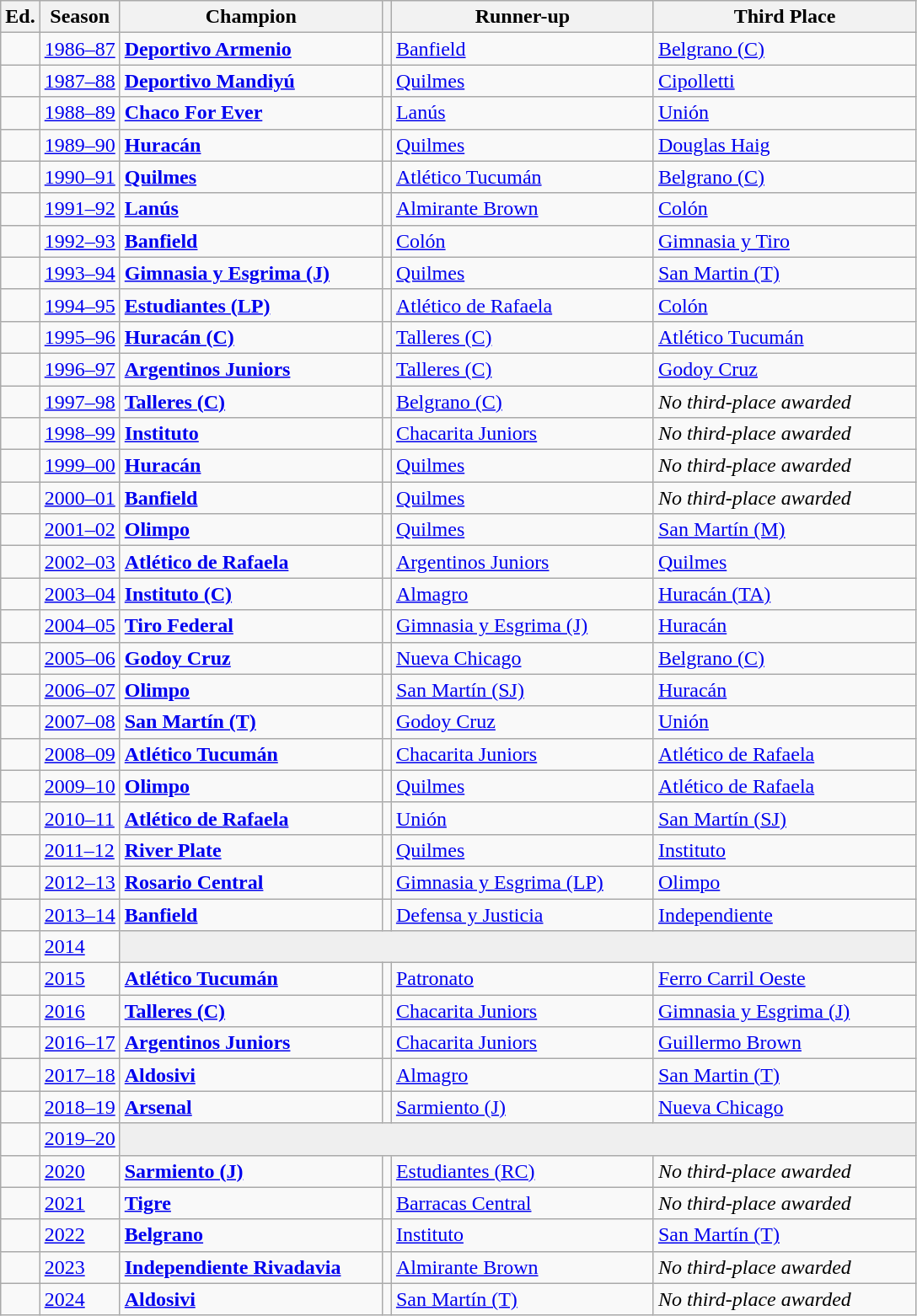<table class="wikitable sortable">
<tr>
<th width=px>Ed.</th>
<th width= px>Season</th>
<th width=200px>Champion</th>
<th width= px></th>
<th width=200px>Runner-up</th>
<th width=200px>Third Place</th>
</tr>
<tr>
<td></td>
<td><a href='#'>1986–87</a></td>
<td><strong><a href='#'>Deportivo Armenio</a></strong> </td>
<td></td>
<td><a href='#'>Banfield</a></td>
<td><a href='#'>Belgrano (C)</a></td>
</tr>
<tr>
<td></td>
<td><a href='#'>1987–88</a></td>
<td><strong><a href='#'>Deportivo Mandiyú</a></strong> </td>
<td></td>
<td><a href='#'>Quilmes</a></td>
<td><a href='#'>Cipolletti</a></td>
</tr>
<tr>
<td></td>
<td><a href='#'>1988–89</a></td>
<td><strong><a href='#'>Chaco For Ever</a></strong> </td>
<td></td>
<td><a href='#'>Lanús</a></td>
<td><a href='#'>Unión</a></td>
</tr>
<tr>
<td></td>
<td><a href='#'>1989–90</a></td>
<td><strong><a href='#'>Huracán</a></strong> </td>
<td></td>
<td><a href='#'>Quilmes</a></td>
<td><a href='#'>Douglas Haig</a></td>
</tr>
<tr>
<td></td>
<td><a href='#'>1990–91</a></td>
<td><strong><a href='#'>Quilmes</a></strong> </td>
<td></td>
<td><a href='#'>Atlético Tucumán</a></td>
<td><a href='#'>Belgrano (C)</a></td>
</tr>
<tr>
<td></td>
<td><a href='#'>1991–92</a></td>
<td><strong><a href='#'>Lanús</a></strong> </td>
<td></td>
<td><a href='#'>Almirante Brown</a></td>
<td><a href='#'>Colón</a></td>
</tr>
<tr>
<td></td>
<td><a href='#'>1992–93</a></td>
<td><strong><a href='#'>Banfield</a></strong> </td>
<td></td>
<td><a href='#'>Colón</a></td>
<td><a href='#'>Gimnasia y Tiro</a></td>
</tr>
<tr>
<td></td>
<td><a href='#'>1993–94</a></td>
<td><strong><a href='#'>Gimnasia y Esgrima (J)</a></strong> </td>
<td></td>
<td><a href='#'>Quilmes</a></td>
<td><a href='#'>San Martin (T)</a></td>
</tr>
<tr>
<td></td>
<td><a href='#'>1994–95</a></td>
<td><strong><a href='#'>Estudiantes (LP)</a></strong> </td>
<td></td>
<td><a href='#'>Atlético de Rafaela</a></td>
<td><a href='#'>Colón</a></td>
</tr>
<tr>
<td></td>
<td><a href='#'>1995–96</a></td>
<td><strong><a href='#'>Huracán (C)</a></strong> </td>
<td></td>
<td><a href='#'>Talleres (C)</a></td>
<td><a href='#'>Atlético Tucumán</a></td>
</tr>
<tr>
<td></td>
<td><a href='#'>1996–97</a></td>
<td><strong><a href='#'>Argentinos Juniors</a></strong> </td>
<td></td>
<td><a href='#'>Talleres (C)</a></td>
<td><a href='#'>Godoy Cruz</a></td>
</tr>
<tr>
<td></td>
<td><a href='#'>1997–98</a></td>
<td><strong><a href='#'>Talleres (C)</a></strong> </td>
<td></td>
<td><a href='#'>Belgrano (C)</a></td>
<td><em>No third-place awarded</em></td>
</tr>
<tr>
<td></td>
<td><a href='#'>1998–99</a></td>
<td><strong><a href='#'>Instituto</a></strong> </td>
<td></td>
<td><a href='#'>Chacarita Juniors</a></td>
<td><em>No third-place awarded</em></td>
</tr>
<tr>
<td></td>
<td><a href='#'>1999–00</a></td>
<td><strong><a href='#'>Huracán</a></strong> </td>
<td></td>
<td><a href='#'>Quilmes</a></td>
<td><em>No third-place awarded</em></td>
</tr>
<tr>
<td></td>
<td><a href='#'>2000–01</a></td>
<td><strong><a href='#'>Banfield</a></strong> </td>
<td></td>
<td><a href='#'>Quilmes</a></td>
<td><em>No third-place awarded</em></td>
</tr>
<tr>
<td></td>
<td><a href='#'>2001–02</a></td>
<td><strong><a href='#'>Olimpo</a></strong> </td>
<td></td>
<td><a href='#'>Quilmes</a></td>
<td><a href='#'>San Martín (M)</a></td>
</tr>
<tr>
<td></td>
<td><a href='#'>2002–03</a></td>
<td><strong><a href='#'>Atlético de Rafaela</a></strong> </td>
<td></td>
<td><a href='#'>Argentinos Juniors</a></td>
<td><a href='#'>Quilmes</a></td>
</tr>
<tr>
<td></td>
<td><a href='#'>2003–04</a></td>
<td><strong><a href='#'>Instituto (C)</a></strong> </td>
<td></td>
<td><a href='#'>Almagro</a></td>
<td><a href='#'>Huracán (TA)</a></td>
</tr>
<tr>
<td></td>
<td><a href='#'>2004–05</a></td>
<td><strong><a href='#'>Tiro Federal</a></strong> </td>
<td></td>
<td><a href='#'>Gimnasia y Esgrima (J)</a></td>
<td><a href='#'>Huracán</a></td>
</tr>
<tr>
<td></td>
<td><a href='#'>2005–06</a></td>
<td><strong><a href='#'>Godoy Cruz</a></strong> </td>
<td></td>
<td><a href='#'>Nueva Chicago</a></td>
<td><a href='#'>Belgrano (C)</a></td>
</tr>
<tr>
<td></td>
<td><a href='#'>2006–07</a></td>
<td><strong><a href='#'>Olimpo</a></strong> </td>
<td></td>
<td><a href='#'>San Martín (SJ)</a></td>
<td><a href='#'>Huracán</a></td>
</tr>
<tr>
<td></td>
<td><a href='#'>2007–08</a></td>
<td><strong><a href='#'>San Martín (T)</a></strong> </td>
<td></td>
<td><a href='#'>Godoy Cruz</a></td>
<td><a href='#'>Unión</a></td>
</tr>
<tr>
<td></td>
<td><a href='#'>2008–09</a></td>
<td><strong><a href='#'>Atlético Tucumán</a></strong> </td>
<td></td>
<td><a href='#'>Chacarita Juniors</a></td>
<td><a href='#'>Atlético de Rafaela</a></td>
</tr>
<tr>
<td></td>
<td><a href='#'>2009–10</a></td>
<td><strong><a href='#'>Olimpo</a></strong> </td>
<td></td>
<td><a href='#'>Quilmes</a></td>
<td><a href='#'>Atlético de Rafaela</a></td>
</tr>
<tr>
<td></td>
<td><a href='#'>2010–11</a></td>
<td><strong><a href='#'>Atlético de Rafaela</a></strong> </td>
<td></td>
<td><a href='#'>Unión</a></td>
<td><a href='#'>San Martín (SJ)</a></td>
</tr>
<tr>
<td></td>
<td><a href='#'>2011–12</a></td>
<td><strong><a href='#'>River Plate</a></strong> </td>
<td></td>
<td><a href='#'>Quilmes</a></td>
<td><a href='#'>Instituto</a></td>
</tr>
<tr>
<td></td>
<td><a href='#'>2012–13</a></td>
<td><strong><a href='#'>Rosario Central</a></strong> </td>
<td></td>
<td><a href='#'>Gimnasia y Esgrima (LP)</a></td>
<td><a href='#'>Olimpo</a></td>
</tr>
<tr>
<td></td>
<td><a href='#'>2013–14</a></td>
<td><strong><a href='#'>Banfield</a></strong> </td>
<td></td>
<td><a href='#'>Defensa y Justicia</a></td>
<td><a href='#'>Independiente</a></td>
</tr>
<tr>
<td></td>
<td><a href='#'>2014</a></td>
<td colspan=4 style= background:#efefef></td>
</tr>
<tr>
<td></td>
<td><a href='#'>2015</a></td>
<td><strong><a href='#'>Atlético Tucumán</a></strong> </td>
<td></td>
<td><a href='#'>Patronato</a></td>
<td><a href='#'>Ferro Carril Oeste</a></td>
</tr>
<tr>
<td></td>
<td><a href='#'>2016</a></td>
<td><strong><a href='#'>Talleres (C)</a></strong> </td>
<td></td>
<td><a href='#'>Chacarita Juniors</a></td>
<td><a href='#'>Gimnasia y Esgrima (J)</a></td>
</tr>
<tr>
<td></td>
<td><a href='#'>2016–17</a></td>
<td><strong><a href='#'>Argentinos Juniors</a></strong> </td>
<td></td>
<td><a href='#'>Chacarita Juniors</a></td>
<td><a href='#'>Guillermo Brown</a></td>
</tr>
<tr>
<td></td>
<td><a href='#'>2017–18</a></td>
<td><strong><a href='#'>Aldosivi</a></strong> </td>
<td></td>
<td><a href='#'>Almagro</a></td>
<td><a href='#'>San Martin (T)</a></td>
</tr>
<tr>
<td></td>
<td><a href='#'>2018–19</a></td>
<td><strong><a href='#'>Arsenal</a></strong> </td>
<td></td>
<td><a href='#'>Sarmiento (J)</a></td>
<td><a href='#'>Nueva Chicago</a></td>
</tr>
<tr>
<td></td>
<td><a href='#'>2019–20</a></td>
<td colspan=4 style= background:#efefef></td>
</tr>
<tr>
<td></td>
<td><a href='#'>2020</a></td>
<td><strong><a href='#'>Sarmiento (J)</a></strong> </td>
<td></td>
<td><a href='#'>Estudiantes (RC)</a></td>
<td><em>No third-place awarded</em></td>
</tr>
<tr>
<td></td>
<td><a href='#'>2021</a></td>
<td><strong><a href='#'>Tigre</a></strong> </td>
<td></td>
<td><a href='#'>Barracas Central</a></td>
<td><em>No third-place awarded</em></td>
</tr>
<tr>
<td></td>
<td><a href='#'>2022</a></td>
<td><strong><a href='#'>Belgrano</a></strong> </td>
<td></td>
<td><a href='#'>Instituto</a></td>
<td><a href='#'>San Martín (T)</a></td>
</tr>
<tr>
<td></td>
<td><a href='#'>2023</a></td>
<td><strong><a href='#'>Independiente Rivadavia</a></strong> </td>
<td></td>
<td><a href='#'>Almirante Brown</a></td>
<td><em>No third-place awarded</em></td>
</tr>
<tr>
<td></td>
<td><a href='#'>2024</a></td>
<td><strong><a href='#'>Aldosivi</a></strong> </td>
<td></td>
<td><a href='#'>San Martín (T)</a></td>
<td><em>No third-place awarded</em></td>
</tr>
</table>
